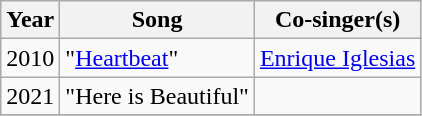<table class="wikitable">
<tr>
<th>Year</th>
<th>Song</th>
<th>Co-singer(s)</th>
</tr>
<tr>
<td>2010</td>
<td>"<a href='#'>Heartbeat</a>"</td>
<td><a href='#'>Enrique Iglesias</a></td>
</tr>
<tr>
<td>2021</td>
<td>"Here is Beautiful"</td>
<td></td>
</tr>
<tr>
</tr>
</table>
